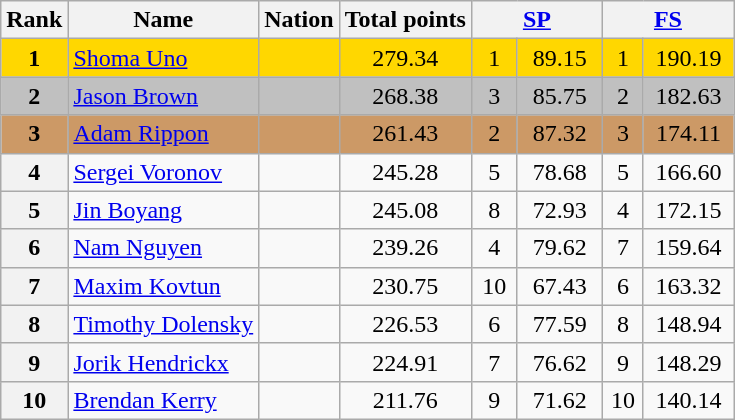<table class="wikitable sortable">
<tr>
<th>Rank</th>
<th>Name</th>
<th>Nation</th>
<th>Total points</th>
<th colspan="2" width="80px"><a href='#'>SP</a></th>
<th colspan="2" width="80px"><a href='#'>FS</a></th>
</tr>
<tr bgcolor="gold">
<td align="center"><strong>1</strong></td>
<td><a href='#'>Shoma Uno</a></td>
<td></td>
<td align="center">279.34</td>
<td align="center">1</td>
<td align="center">89.15</td>
<td align="center">1</td>
<td align="center">190.19</td>
</tr>
<tr bgcolor="silver">
<td align="center"><strong>2</strong></td>
<td><a href='#'>Jason Brown</a></td>
<td></td>
<td align="center">268.38</td>
<td align="center">3</td>
<td align="center">85.75</td>
<td align="center">2</td>
<td align="center">182.63</td>
</tr>
<tr bgcolor="cc9966">
<td align="center"><strong>3</strong></td>
<td><a href='#'>Adam Rippon</a></td>
<td></td>
<td align="center">261.43</td>
<td align="center">2</td>
<td align="center">87.32</td>
<td align="center">3</td>
<td align="center">174.11</td>
</tr>
<tr>
<th>4</th>
<td><a href='#'>Sergei Voronov</a></td>
<td></td>
<td align="center">245.28</td>
<td align="center">5</td>
<td align="center">78.68</td>
<td align="center">5</td>
<td align="center">166.60</td>
</tr>
<tr>
<th>5</th>
<td><a href='#'>Jin Boyang</a></td>
<td></td>
<td align="center">245.08</td>
<td align="center">8</td>
<td align="center">72.93</td>
<td align="center">4</td>
<td align="center">172.15</td>
</tr>
<tr>
<th>6</th>
<td><a href='#'>Nam Nguyen</a></td>
<td></td>
<td align="center">239.26</td>
<td align="center">4</td>
<td align="center">79.62</td>
<td align="center">7</td>
<td align="center">159.64</td>
</tr>
<tr>
<th>7</th>
<td><a href='#'>Maxim Kovtun</a></td>
<td></td>
<td align="center">230.75</td>
<td align="center">10</td>
<td align="center">67.43</td>
<td align="center">6</td>
<td align="center">163.32</td>
</tr>
<tr>
<th>8</th>
<td><a href='#'>Timothy Dolensky</a></td>
<td></td>
<td align="center">226.53</td>
<td align="center">6</td>
<td align="center">77.59</td>
<td align="center">8</td>
<td align="center">148.94</td>
</tr>
<tr>
<th>9</th>
<td><a href='#'>Jorik Hendrickx</a></td>
<td></td>
<td align="center">224.91</td>
<td align="center">7</td>
<td align="center">76.62</td>
<td align="center">9</td>
<td align="center">148.29</td>
</tr>
<tr>
<th>10</th>
<td><a href='#'>Brendan Kerry</a></td>
<td></td>
<td align="center">211.76</td>
<td align="center">9</td>
<td align="center">71.62</td>
<td align="center">10</td>
<td align="center">140.14</td>
</tr>
</table>
